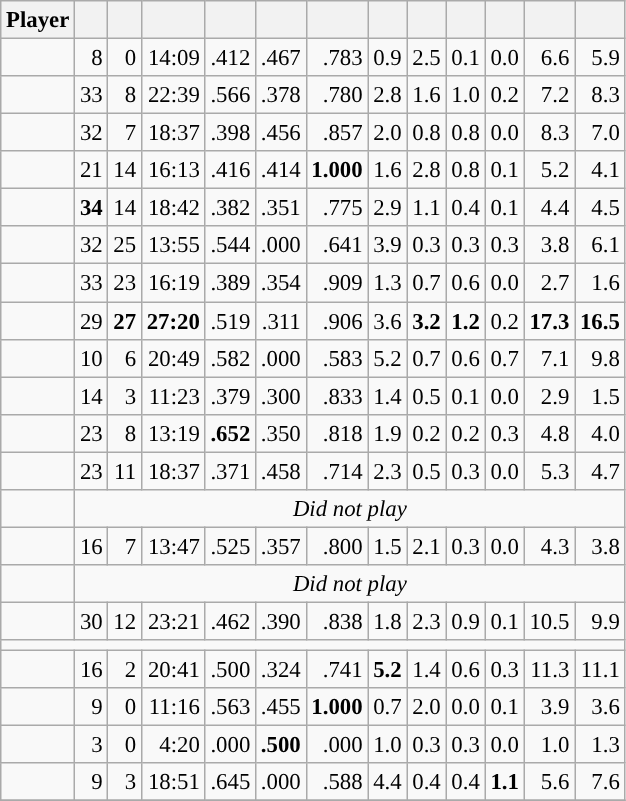<table class="wikitable sortable" style="font-size:95%; text-align:right;">
<tr>
<th>Player</th>
<th></th>
<th></th>
<th></th>
<th></th>
<th></th>
<th></th>
<th></th>
<th></th>
<th></th>
<th></th>
<th></th>
<th></th>
</tr>
<tr>
<td><strong></strong></td>
<td>8</td>
<td>0</td>
<td>14:09</td>
<td>.412</td>
<td>.467</td>
<td>.783</td>
<td>0.9</td>
<td>2.5</td>
<td>0.1</td>
<td>0.0</td>
<td>6.6</td>
<td>5.9</td>
</tr>
<tr>
<td><strong></strong></td>
<td>33</td>
<td>8</td>
<td>22:39</td>
<td>.566</td>
<td>.378</td>
<td>.780</td>
<td>2.8</td>
<td>1.6</td>
<td>1.0</td>
<td>0.2</td>
<td>7.2</td>
<td>8.3</td>
</tr>
<tr>
<td><strong></strong></td>
<td>32</td>
<td>7</td>
<td>18:37</td>
<td>.398</td>
<td>.456</td>
<td>.857</td>
<td>2.0</td>
<td>0.8</td>
<td>0.8</td>
<td>0.0</td>
<td>8.3</td>
<td>7.0</td>
</tr>
<tr>
<td><strong></strong></td>
<td>21</td>
<td>14</td>
<td>16:13</td>
<td>.416</td>
<td>.414</td>
<td><strong>1.000</strong></td>
<td>1.6</td>
<td>2.8</td>
<td>0.8</td>
<td>0.1</td>
<td>5.2</td>
<td>4.1</td>
</tr>
<tr>
<td><strong></strong></td>
<td><strong>34</strong></td>
<td>14</td>
<td>18:42</td>
<td>.382</td>
<td>.351</td>
<td>.775</td>
<td>2.9</td>
<td>1.1</td>
<td>0.4</td>
<td>0.1</td>
<td>4.4</td>
<td>4.5</td>
</tr>
<tr>
<td><strong></strong></td>
<td>32</td>
<td>25</td>
<td>13:55</td>
<td>.544</td>
<td>.000</td>
<td>.641</td>
<td>3.9</td>
<td>0.3</td>
<td>0.3</td>
<td>0.3</td>
<td>3.8</td>
<td>6.1</td>
</tr>
<tr>
<td><strong></strong></td>
<td>33</td>
<td>23</td>
<td>16:19</td>
<td>.389</td>
<td>.354</td>
<td>.909</td>
<td>1.3</td>
<td>0.7</td>
<td>0.6</td>
<td>0.0</td>
<td>2.7</td>
<td>1.6</td>
</tr>
<tr>
<td><strong></strong></td>
<td>29</td>
<td><strong>27</strong></td>
<td><strong>27:20</strong></td>
<td>.519</td>
<td>.311</td>
<td>.906</td>
<td>3.6</td>
<td><strong>3.2</strong></td>
<td><strong>1.2</strong></td>
<td>0.2</td>
<td><strong>17.3</strong></td>
<td><strong>16.5</strong></td>
</tr>
<tr>
<td><strong></strong></td>
<td>10</td>
<td>6</td>
<td>20:49</td>
<td>.582</td>
<td>.000</td>
<td>.583</td>
<td>5.2</td>
<td>0.7</td>
<td>0.6</td>
<td>0.7</td>
<td>7.1</td>
<td>9.8</td>
</tr>
<tr>
<td><strong></strong></td>
<td>14</td>
<td>3</td>
<td>11:23</td>
<td>.379</td>
<td>.300</td>
<td>.833</td>
<td>1.4</td>
<td>0.5</td>
<td>0.1</td>
<td>0.0</td>
<td>2.9</td>
<td>1.5</td>
</tr>
<tr>
<td><strong></strong></td>
<td>23</td>
<td>8</td>
<td>13:19</td>
<td><strong>.652</strong></td>
<td>.350</td>
<td>.818</td>
<td>1.9</td>
<td>0.2</td>
<td>0.2</td>
<td>0.3</td>
<td>4.8</td>
<td>4.0</td>
</tr>
<tr>
<td><strong></strong></td>
<td>23</td>
<td>11</td>
<td>18:37</td>
<td>.371</td>
<td>.458</td>
<td>.714</td>
<td>2.3</td>
<td>0.5</td>
<td>0.3</td>
<td>0.0</td>
<td>5.3</td>
<td>4.7</td>
</tr>
<tr>
<td><strong></strong></td>
<td colspan=12 data-sort-value="-50" style="text-align:center"><em>Did not play</em></td>
</tr>
<tr>
<td><strong></strong></td>
<td>16</td>
<td>7</td>
<td>13:47</td>
<td>.525</td>
<td>.357</td>
<td>.800</td>
<td>1.5</td>
<td>2.1</td>
<td>0.3</td>
<td>0.0</td>
<td>4.3</td>
<td>3.8</td>
</tr>
<tr>
<td><strong></strong></td>
<td colspan=12 data-sort-value="-50" style="text-align:center"><em>Did not play</em></td>
</tr>
<tr>
<td><strong></strong></td>
<td>30</td>
<td>12</td>
<td>23:21</td>
<td>.462</td>
<td>.390</td>
<td>.838</td>
<td>1.8</td>
<td>2.3</td>
<td>0.9</td>
<td>0.1</td>
<td>10.5</td>
<td>9.9</td>
</tr>
<tr class="sortbottom">
<td colspan=13></td>
</tr>
<tr>
<td><em></em></td>
<td>16</td>
<td>2</td>
<td>20:41</td>
<td>.500</td>
<td>.324</td>
<td>.741</td>
<td><strong>5.2</strong></td>
<td>1.4</td>
<td>0.6</td>
<td>0.3</td>
<td>11.3</td>
<td>11.1</td>
</tr>
<tr>
<td><em></em></td>
<td>9</td>
<td>0</td>
<td>11:16</td>
<td>.563</td>
<td>.455</td>
<td><strong>1.000</strong></td>
<td>0.7</td>
<td>2.0</td>
<td>0.0</td>
<td>0.1</td>
<td>3.9</td>
<td>3.6</td>
</tr>
<tr>
<td><em></em></td>
<td>3</td>
<td>0</td>
<td>4:20</td>
<td>.000</td>
<td><strong>.500</strong></td>
<td>.000</td>
<td>1.0</td>
<td>0.3</td>
<td>0.3</td>
<td>0.0</td>
<td>1.0</td>
<td>1.3</td>
</tr>
<tr>
<td><em></em></td>
<td>9</td>
<td>3</td>
<td>18:51</td>
<td>.645</td>
<td>.000</td>
<td>.588</td>
<td>4.4</td>
<td>0.4</td>
<td>0.4</td>
<td><strong>1.1</strong></td>
<td>5.6</td>
<td>7.6</td>
</tr>
<tr>
</tr>
</table>
